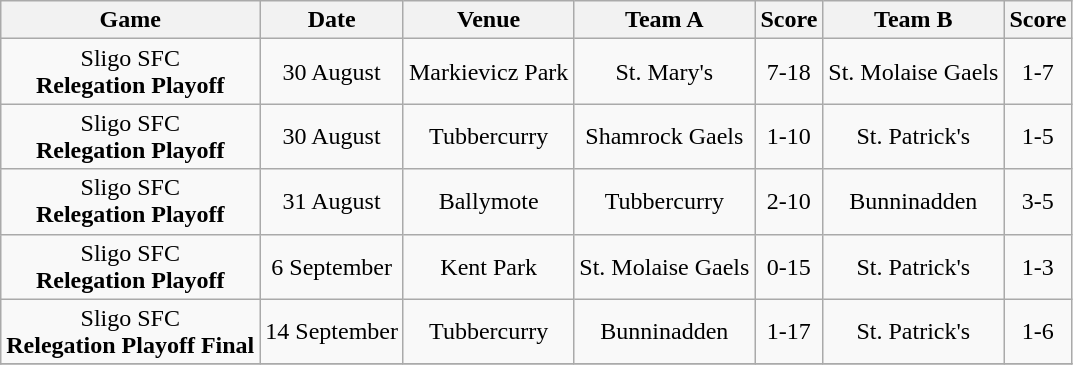<table class="wikitable">
<tr>
<th>Game</th>
<th>Date</th>
<th>Venue</th>
<th>Team A</th>
<th>Score</th>
<th>Team B</th>
<th>Score</th>
</tr>
<tr align="center">
<td>Sligo SFC<br><strong>Relegation Playoff</strong></td>
<td>30 August</td>
<td>Markievicz Park</td>
<td>St. Mary's</td>
<td>7-18</td>
<td>St. Molaise Gaels</td>
<td>1-7</td>
</tr>
<tr align="center">
<td>Sligo SFC<br><strong>Relegation Playoff</strong></td>
<td>30 August</td>
<td>Tubbercurry</td>
<td>Shamrock Gaels</td>
<td>1-10</td>
<td>St. Patrick's</td>
<td>1-5</td>
</tr>
<tr align="center">
<td>Sligo SFC<br><strong>Relegation Playoff</strong></td>
<td>31 August</td>
<td>Ballymote</td>
<td>Tubbercurry</td>
<td>2-10</td>
<td>Bunninadden</td>
<td>3-5</td>
</tr>
<tr align="center">
<td>Sligo SFC<br><strong>Relegation Playoff</strong></td>
<td>6 September</td>
<td>Kent Park</td>
<td>St. Molaise Gaels</td>
<td>0-15</td>
<td>St. Patrick's</td>
<td>1-3</td>
</tr>
<tr align="center">
<td>Sligo SFC<br><strong>Relegation Playoff Final</strong></td>
<td>14 September</td>
<td>Tubbercurry</td>
<td>Bunninadden</td>
<td>1-17</td>
<td>St. Patrick's</td>
<td>1-6</td>
</tr>
<tr align="center">
</tr>
</table>
